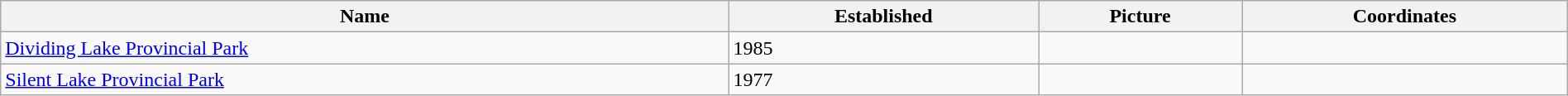<table class='wikitable sortable' style='width:100%'>
<tr>
<th>Name</th>
<th>Established</th>
<th>Picture</th>
<th>Coordinates</th>
</tr>
<tr>
<td><a href='#'>Dividing Lake Provincial Park</a></td>
<td>1985</td>
<td></td>
<td></td>
</tr>
<tr>
<td><a href='#'>Silent Lake Provincial Park</a></td>
<td>1977</td>
<td></td>
<td></td>
</tr>
</table>
